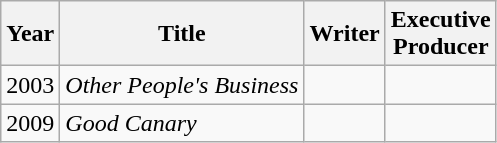<table class="wikitable">
<tr>
<th>Year</th>
<th>Title</th>
<th>Writer</th>
<th>Executive<br>Producer</th>
</tr>
<tr>
<td>2003</td>
<td><em>Other People's Business</em></td>
<td></td>
<td></td>
</tr>
<tr>
<td>2009</td>
<td><em>Good Canary</em></td>
<td></td>
<td></td>
</tr>
</table>
